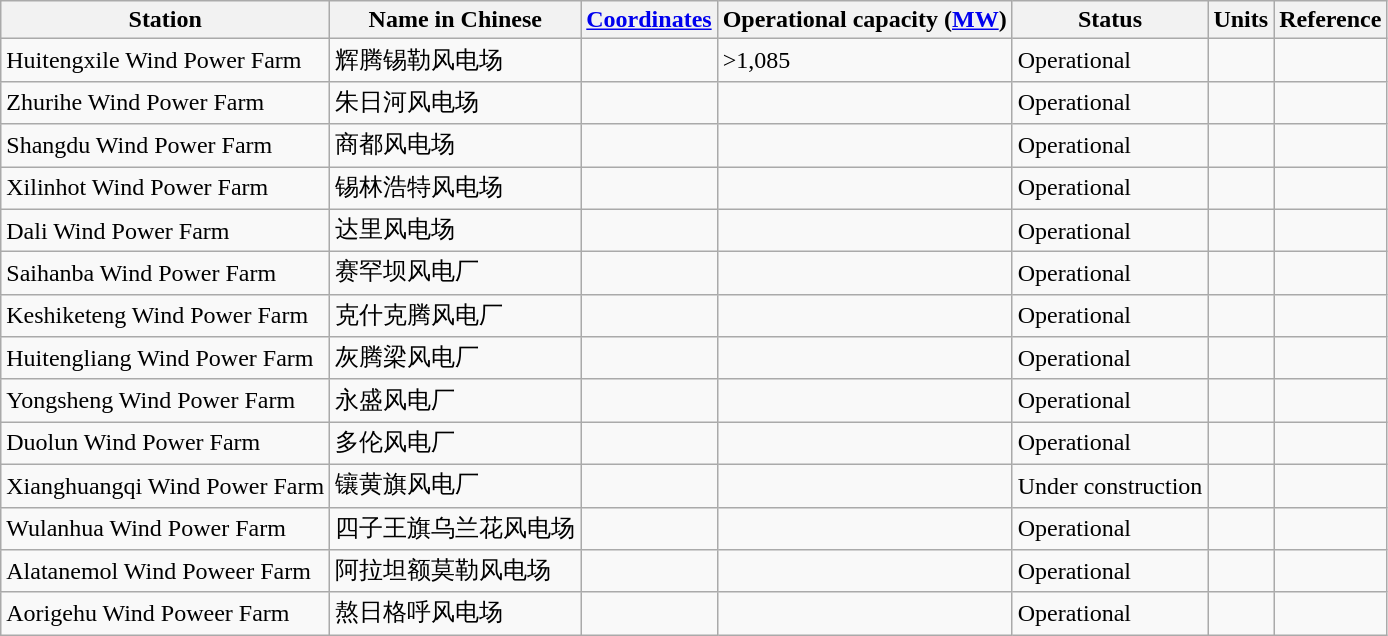<table class="wikitable sortable">
<tr>
<th>Station</th>
<th>Name in Chinese</th>
<th><a href='#'>Coordinates</a></th>
<th>Operational capacity (<a href='#'>MW</a>)</th>
<th>Status</th>
<th>Units</th>
<th>Reference</th>
</tr>
<tr>
<td>Huitengxile Wind Power Farm</td>
<td>辉腾锡勒风电场</td>
<td></td>
<td>>1,085</td>
<td>Operational</td>
<td></td>
<td></td>
</tr>
<tr>
<td>Zhurihe Wind Power Farm</td>
<td>朱日河风电场</td>
<td></td>
<td></td>
<td>Operational</td>
<td></td>
<td></td>
</tr>
<tr>
<td>Shangdu Wind Power Farm</td>
<td>商都风电场</td>
<td></td>
<td></td>
<td>Operational</td>
<td></td>
<td></td>
</tr>
<tr>
<td>Xilinhot Wind Power Farm</td>
<td>锡林浩特风电场</td>
<td></td>
<td></td>
<td>Operational</td>
<td></td>
<td></td>
</tr>
<tr>
<td>Dali Wind Power Farm</td>
<td>达里风电场</td>
<td></td>
<td></td>
<td>Operational</td>
<td></td>
<td></td>
</tr>
<tr>
<td>Saihanba Wind Power Farm</td>
<td>赛罕坝风电厂</td>
<td></td>
<td></td>
<td>Operational</td>
<td></td>
<td></td>
</tr>
<tr>
<td>Keshiketeng Wind Power Farm</td>
<td>克什克腾风电厂</td>
<td></td>
<td></td>
<td>Operational</td>
<td></td>
<td></td>
</tr>
<tr>
<td>Huitengliang Wind Power Farm</td>
<td>灰腾梁风电厂</td>
<td></td>
<td></td>
<td>Operational</td>
<td></td>
<td></td>
</tr>
<tr>
<td>Yongsheng Wind Power Farm</td>
<td>永盛风电厂</td>
<td></td>
<td></td>
<td>Operational</td>
<td></td>
<td></td>
</tr>
<tr>
<td>Duolun Wind Power Farm</td>
<td>多伦风电厂</td>
<td></td>
<td></td>
<td>Operational</td>
<td></td>
<td></td>
</tr>
<tr>
<td>Xianghuangqi Wind Power Farm</td>
<td>镶黄旗风电厂</td>
<td></td>
<td></td>
<td>Under construction</td>
<td></td>
<td></td>
</tr>
<tr>
<td>Wulanhua Wind Power Farm</td>
<td>四子王旗乌兰花风电场</td>
<td></td>
<td></td>
<td>Operational</td>
<td></td>
<td></td>
</tr>
<tr>
<td>Alatanemol Wind Poweer Farm</td>
<td>阿拉坦额莫勒风电场</td>
<td></td>
<td></td>
<td>Operational</td>
<td></td>
<td></td>
</tr>
<tr>
<td>Aorigehu Wind Poweer Farm</td>
<td>熬日格呼风电场</td>
<td></td>
<td></td>
<td>Operational</td>
<td></td>
<td></td>
</tr>
</table>
